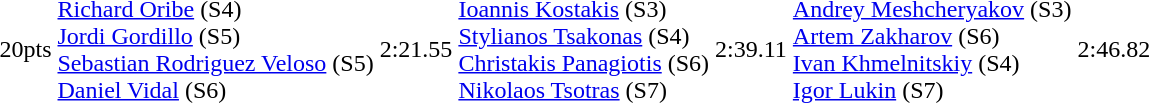<table>
<tr>
<td>20pts</td>
<td><a href='#'>Richard Oribe</a> (S4)<br><a href='#'>Jordi Gordillo</a> (S5)<br><a href='#'>Sebastian Rodriguez Veloso</a> (S5)<br><a href='#'>Daniel Vidal</a> (S6)<br></td>
<td>2:21.55</td>
<td><a href='#'>Ioannis Kostakis</a> (S3)<br><a href='#'>Stylianos Tsakonas</a> (S4)<br><a href='#'>Christakis Panagiotis</a> (S6)<br><a href='#'>Nikolaos Tsotras</a> (S7)<br></td>
<td>2:39.11</td>
<td><a href='#'>Andrey Meshcheryakov</a> (S3)<br><a href='#'>Artem Zakharov</a> (S6)<br><a href='#'>Ivan Khmelnitskiy</a> (S4)<br><a href='#'>Igor Lukin</a> (S7)<br></td>
<td>2:46.82</td>
</tr>
</table>
